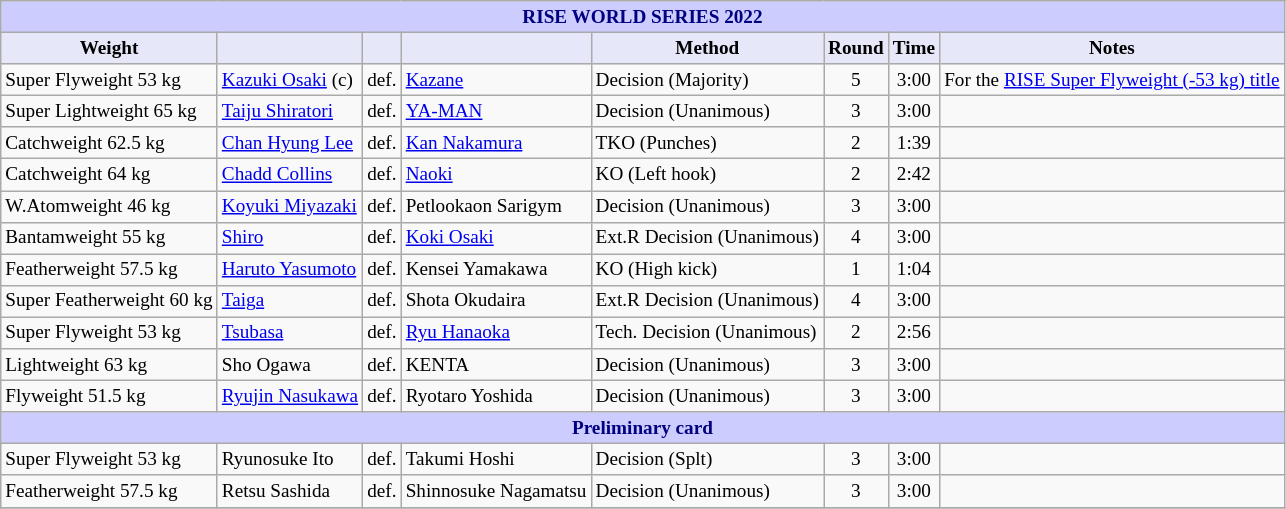<table class="wikitable" style="font-size: 80%;">
<tr>
<th colspan="8" style="background-color: #ccf; color: #000080; text-align: center;"><strong>RISE WORLD SERIES 2022</strong></th>
</tr>
<tr>
<th colspan="1" style="background-color: #E6E8FA; color: #000000; text-align: center;">Weight</th>
<th colspan="1" style="background-color: #E6E8FA; color: #000000; text-align: center;"></th>
<th colspan="1" style="background-color: #E6E8FA; color: #000000; text-align: center;"></th>
<th colspan="1" style="background-color: #E6E8FA; color: #000000; text-align: center;"></th>
<th colspan="1" style="background-color: #E6E8FA; color: #000000; text-align: center;">Method</th>
<th colspan="1" style="background-color: #E6E8FA; color: #000000; text-align: center;">Round</th>
<th colspan="1" style="background-color: #E6E8FA; color: #000000; text-align: center;">Time</th>
<th colspan="1" style="background-color: #E6E8FA; color: #000000; text-align: center;">Notes</th>
</tr>
<tr>
<td>Super Flyweight 53 kg</td>
<td> <a href='#'>Kazuki Osaki</a> (c)</td>
<td align=center>def.</td>
<td> <a href='#'>Kazane</a></td>
<td>Decision (Majority)</td>
<td align=center>5</td>
<td align=center>3:00</td>
<td>For the <a href='#'>RISE Super Flyweight (-53 kg) title</a></td>
</tr>
<tr>
<td>Super Lightweight 65 kg</td>
<td> <a href='#'>Taiju Shiratori</a></td>
<td align=center>def.</td>
<td> <a href='#'>YA-MAN</a></td>
<td>Decision (Unanimous)</td>
<td align=center>3</td>
<td align=center>3:00</td>
<td></td>
</tr>
<tr>
<td>Catchweight 62.5 kg</td>
<td> <a href='#'>Chan Hyung Lee</a></td>
<td align=center>def.</td>
<td> <a href='#'>Kan Nakamura</a></td>
<td>TKO (Punches)</td>
<td align=center>2</td>
<td align=center>1:39</td>
<td></td>
</tr>
<tr>
<td>Catchweight 64 kg</td>
<td> <a href='#'>Chadd Collins</a></td>
<td align=center>def.</td>
<td> <a href='#'>Naoki</a></td>
<td>KO (Left hook)</td>
<td align=center>2</td>
<td align=center>2:42</td>
<td></td>
</tr>
<tr>
<td>W.Atomweight 46 kg</td>
<td> <a href='#'>Koyuki Miyazaki</a></td>
<td align=center>def.</td>
<td> Petlookaon Sarigym</td>
<td>Decision (Unanimous)</td>
<td align=center>3</td>
<td align=center>3:00</td>
<td></td>
</tr>
<tr>
<td>Bantamweight 55 kg</td>
<td> <a href='#'>Shiro</a></td>
<td align=center>def.</td>
<td> <a href='#'>Koki Osaki</a></td>
<td>Ext.R Decision (Unanimous)</td>
<td align=center>4</td>
<td align=center>3:00</td>
<td></td>
</tr>
<tr>
<td>Featherweight 57.5 kg</td>
<td> <a href='#'>Haruto Yasumoto</a></td>
<td align=center>def.</td>
<td> Kensei Yamakawa</td>
<td>KO (High kick)</td>
<td align=center>1</td>
<td align=center>1:04</td>
<td></td>
</tr>
<tr>
<td>Super Featherweight 60 kg</td>
<td> <a href='#'>Taiga</a></td>
<td align=center>def.</td>
<td> Shota Okudaira</td>
<td>Ext.R Decision (Unanimous)</td>
<td align=center>4</td>
<td align=center>3:00</td>
<td></td>
</tr>
<tr>
<td>Super Flyweight 53 kg</td>
<td> <a href='#'>Tsubasa</a></td>
<td align=center>def.</td>
<td> <a href='#'>Ryu Hanaoka</a></td>
<td>Tech. Decision (Unanimous)</td>
<td align=center>2</td>
<td align=center>2:56</td>
<td></td>
</tr>
<tr>
<td>Lightweight 63 kg</td>
<td> Sho Ogawa</td>
<td align=center>def.</td>
<td> KENTA</td>
<td>Decision (Unanimous)</td>
<td align=center>3</td>
<td align=center>3:00</td>
<td></td>
</tr>
<tr>
<td>Flyweight 51.5 kg</td>
<td> <a href='#'>Ryujin Nasukawa</a></td>
<td align=center>def.</td>
<td> Ryotaro Yoshida</td>
<td>Decision (Unanimous)</td>
<td align=center>3</td>
<td align=center>3:00</td>
<td></td>
</tr>
<tr>
<th colspan="8" style="background-color: #ccf; color: #000080; text-align: center;"><strong>Preliminary card</strong></th>
</tr>
<tr>
<td>Super Flyweight 53 kg</td>
<td> Ryunosuke Ito</td>
<td align=center>def.</td>
<td> Takumi Hoshi</td>
<td>Decision (Splt)</td>
<td align=center>3</td>
<td align=center>3:00</td>
<td></td>
</tr>
<tr>
<td>Featherweight 57.5 kg</td>
<td> Retsu Sashida</td>
<td align=center>def.</td>
<td> Shinnosuke Nagamatsu</td>
<td>Decision (Unanimous)</td>
<td align=center>3</td>
<td align=center>3:00</td>
<td></td>
</tr>
<tr>
</tr>
</table>
